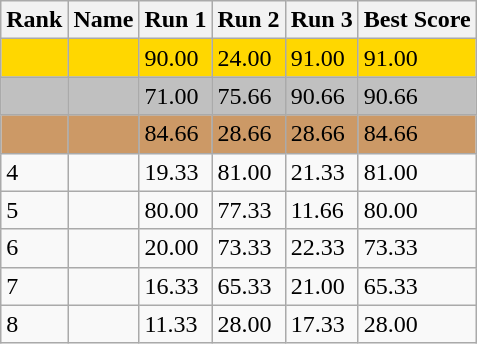<table class="wikitable">
<tr>
<th>Rank</th>
<th>Name</th>
<th>Run 1</th>
<th>Run 2</th>
<th>Run 3</th>
<th>Best Score</th>
</tr>
<tr style="background:gold;">
<td></td>
<td></td>
<td>90.00</td>
<td>24.00</td>
<td>91.00</td>
<td>91.00</td>
</tr>
<tr style="background:silver;">
<td></td>
<td></td>
<td>71.00</td>
<td>75.66</td>
<td>90.66</td>
<td>90.66</td>
</tr>
<tr style="background:#cc9966;">
<td></td>
<td></td>
<td>84.66</td>
<td>28.66</td>
<td>28.66</td>
<td>84.66</td>
</tr>
<tr>
<td>4</td>
<td></td>
<td>19.33</td>
<td>81.00</td>
<td>21.33</td>
<td>81.00</td>
</tr>
<tr>
<td>5</td>
<td></td>
<td>80.00</td>
<td>77.33</td>
<td>11.66</td>
<td>80.00</td>
</tr>
<tr>
<td>6</td>
<td></td>
<td>20.00</td>
<td>73.33</td>
<td>22.33</td>
<td>73.33</td>
</tr>
<tr>
<td>7</td>
<td></td>
<td>16.33</td>
<td>65.33</td>
<td>21.00</td>
<td>65.33</td>
</tr>
<tr>
<td>8</td>
<td></td>
<td>11.33</td>
<td>28.00</td>
<td>17.33</td>
<td>28.00</td>
</tr>
</table>
